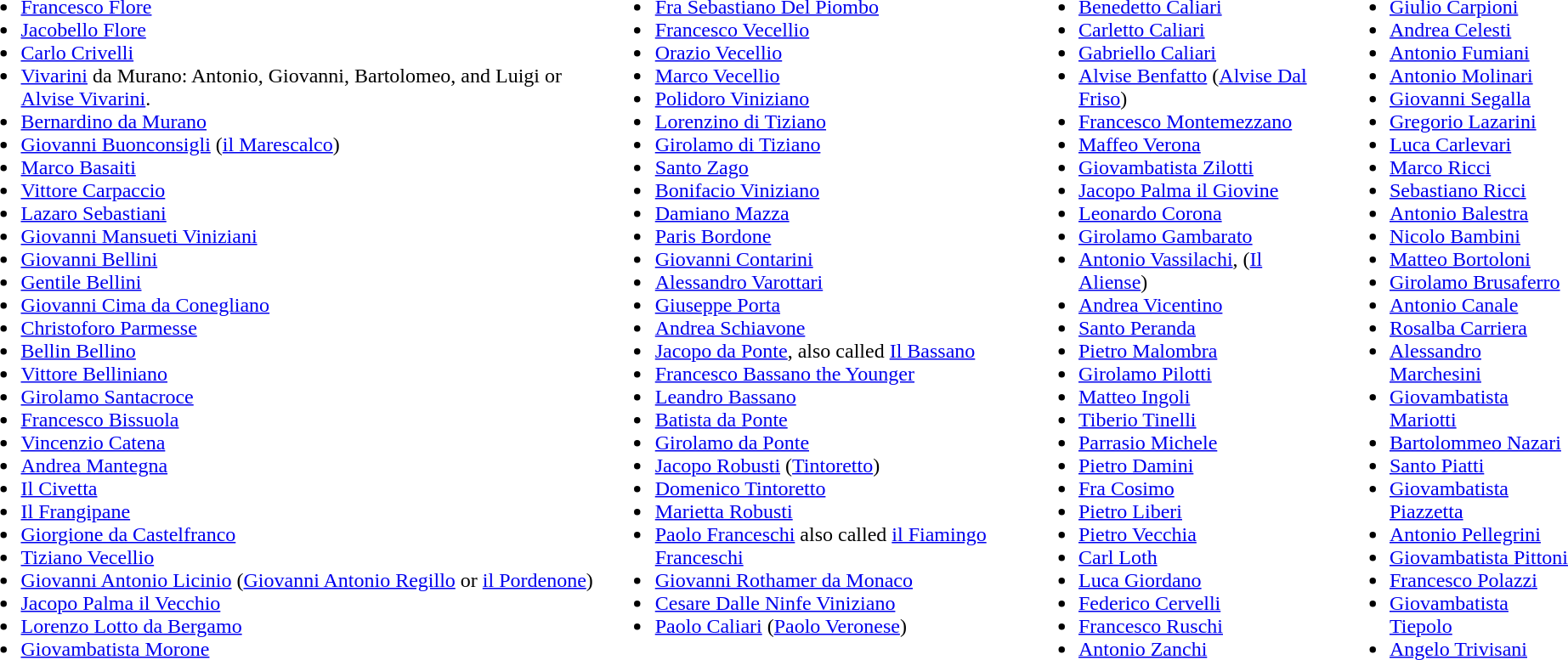<table>
<tr>
<td valign="top"><br><ul><li><a href='#'>Francesco Flore</a></li><li><a href='#'>Jacobello Flore</a></li><li><a href='#'>Carlo Crivelli</a></li><li><a href='#'>Vivarini</a> da Murano: Antonio, Giovanni, Bartolomeo, and Luigi or <a href='#'>Alvise Vivarini</a>.</li><li><a href='#'>Bernardino da Murano</a></li><li><a href='#'>Giovanni Buonconsigli</a> (<a href='#'>il Marescalco</a>)</li><li><a href='#'>Marco Basaiti</a></li><li><a href='#'>Vittore Carpaccio</a></li><li><a href='#'>Lazaro Sebastiani</a></li><li><a href='#'>Giovanni Mansueti Viniziani</a></li><li><a href='#'>Giovanni Bellini</a></li><li><a href='#'>Gentile Bellini</a></li><li><a href='#'>Giovanni Cima da Conegliano</a></li><li><a href='#'>Christoforo Parmesse</a></li><li><a href='#'>Bellin Bellino</a></li><li><a href='#'>Vittore Belliniano</a></li><li><a href='#'>Girolamo Santacroce</a></li><li><a href='#'>Francesco Bissuola</a></li><li><a href='#'>Vincenzio Catena</a></li><li><a href='#'>Andrea Mantegna</a></li><li><a href='#'>Il Civetta</a></li><li><a href='#'>Il Frangipane</a></li><li><a href='#'>Giorgione da Castelfranco</a></li><li><a href='#'>Tiziano Vecellio</a></li><li><a href='#'>Giovanni Antonio Licinio</a> (<a href='#'>Giovanni Antonio Regillo</a>  or <a href='#'>il Pordenone</a>)</li><li><a href='#'>Jacopo Palma il Vecchio</a></li><li><a href='#'>Lorenzo Lotto da Bergamo</a></li><li><a href='#'>Giovambatista Morone</a></li></ul></td>
<td valign="top"><br><ul><li><a href='#'>Fra Sebastiano Del Piombo</a></li><li><a href='#'>Francesco Vecellio</a></li><li><a href='#'>Orazio Vecellio</a></li><li><a href='#'>Marco Vecellio</a></li><li><a href='#'>Polidoro Viniziano</a></li><li><a href='#'>Lorenzino di Tiziano</a></li><li><a href='#'>Girolamo di Tiziano</a></li><li><a href='#'>Santo Zago</a></li><li><a href='#'>Bonifacio Viniziano</a></li><li><a href='#'>Damiano Mazza</a></li><li><a href='#'>Paris Bordone</a></li><li><a href='#'>Giovanni Contarini</a></li><li><a href='#'>Alessandro Varottari</a></li><li><a href='#'>Giuseppe Porta</a></li><li><a href='#'>Andrea Schiavone</a></li><li><a href='#'>Jacopo da Ponte</a>, also called <a href='#'>Il Bassano</a></li><li><a href='#'>Francesco Bassano the Younger</a></li><li><a href='#'>Leandro Bassano</a></li><li><a href='#'>Batista da Ponte</a></li><li><a href='#'>Girolamo da Ponte</a></li><li><a href='#'>Jacopo Robusti</a> (<a href='#'>Tintoretto</a>)</li><li><a href='#'>Domenico Tintoretto</a></li><li><a href='#'>Marietta Robusti</a></li><li><a href='#'>Paolo Franceschi</a> also called <a href='#'>il Fiamingo Franceschi</a></li><li><a href='#'>Giovanni Rothamer da Monaco</a></li><li><a href='#'>Cesare Dalle Ninfe Viniziano</a></li><li><a href='#'>Paolo Caliari</a> (<a href='#'>Paolo Veronese</a>)</li></ul></td>
<td valign="top"><br><ul><li><a href='#'>Benedetto Caliari</a></li><li><a href='#'>Carletto Caliari</a></li><li><a href='#'>Gabriello Caliari</a></li><li><a href='#'>Alvise Benfatto</a>  (<a href='#'>Alvise Dal Friso</a>)</li><li><a href='#'>Francesco Montemezzano</a></li><li><a href='#'>Maffeo Verona</a></li><li><a href='#'>Giovambatista Zilotti</a></li><li><a href='#'>Jacopo Palma il Giovine</a></li><li><a href='#'>Leonardo Corona</a></li><li><a href='#'>Girolamo Gambarato</a></li><li><a href='#'>Antonio Vassilachi</a>, (<a href='#'>Il Aliense</a>)</li><li><a href='#'>Andrea Vicentino</a></li><li><a href='#'>Santo Peranda</a></li><li><a href='#'>Pietro Malombra</a></li><li><a href='#'>Girolamo Pilotti</a></li><li><a href='#'>Matteo Ingoli</a></li><li><a href='#'>Tiberio Tinelli</a></li><li><a href='#'>Parrasio Michele</a></li><li><a href='#'>Pietro Damini</a></li><li><a href='#'>Fra Cosimo</a></li><li><a href='#'>Pietro Liberi</a></li><li><a href='#'>Pietro Vecchia</a></li><li><a href='#'>Carl Loth</a></li><li><a href='#'>Luca Giordano</a></li><li><a href='#'>Federico Cervelli</a></li><li><a href='#'>Francesco Ruschi</a></li><li><a href='#'>Antonio Zanchi</a></li></ul></td>
<td valign="top"><br><ul><li><a href='#'>Giulio Carpioni</a></li><li><a href='#'>Andrea Celesti</a></li><li><a href='#'>Antonio Fumiani</a></li><li><a href='#'>Antonio Molinari</a></li><li><a href='#'>Giovanni Segalla</a></li><li><a href='#'>Gregorio Lazarini</a></li><li><a href='#'>Luca Carlevari</a></li><li><a href='#'>Marco Ricci</a></li><li><a href='#'>Sebastiano Ricci</a></li><li><a href='#'>Antonio Balestra</a></li><li><a href='#'>Nicolo Bambini</a></li><li><a href='#'>Matteo Bortoloni</a></li><li><a href='#'>Girolamo Brusaferro</a></li><li><a href='#'>Antonio Canale</a></li><li><a href='#'>Rosalba Carriera</a></li><li><a href='#'>Alessandro Marchesini</a></li><li><a href='#'>Giovambatista Mariotti</a></li><li><a href='#'>Bartolommeo Nazari</a></li><li><a href='#'>Santo Piatti</a></li><li><a href='#'>Giovambatista Piazzetta</a></li><li><a href='#'>Antonio Pellegrini</a></li><li><a href='#'>Giovambatista Pittoni</a></li><li><a href='#'>Francesco Polazzi</a></li><li><a href='#'>Giovambatista Tiepolo</a></li><li><a href='#'>Angelo Trivisani</a></li></ul></td>
</tr>
</table>
